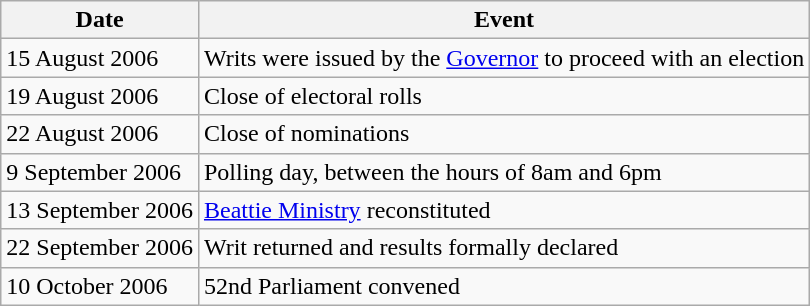<table class="wikitable">
<tr>
<th>Date</th>
<th>Event</th>
</tr>
<tr>
<td>15 August 2006</td>
<td>Writs were issued by the <a href='#'>Governor</a> to proceed with an election</td>
</tr>
<tr>
<td>19 August 2006</td>
<td>Close of electoral rolls</td>
</tr>
<tr>
<td>22 August 2006</td>
<td>Close of nominations</td>
</tr>
<tr>
<td>9 September 2006</td>
<td>Polling day, between the hours of 8am and 6pm</td>
</tr>
<tr>
<td>13 September 2006</td>
<td><a href='#'>Beattie Ministry</a> reconstituted</td>
</tr>
<tr>
<td>22 September 2006</td>
<td>Writ returned and results formally declared</td>
</tr>
<tr>
<td>10 October 2006</td>
<td>52nd Parliament convened</td>
</tr>
</table>
